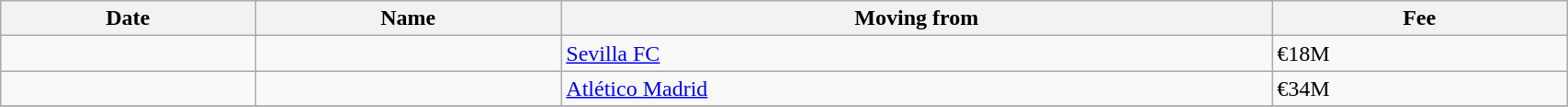<table class="wikitable sortable" width=90%>
<tr>
<th>Date</th>
<th>Name</th>
<th>Moving from</th>
<th>Fee</th>
</tr>
<tr>
<td></td>
<td> </td>
<td> <a href='#'>Sevilla FC</a></td>
<td>€18M</td>
</tr>
<tr>
<td></td>
<td> </td>
<td> <a href='#'>Atlético Madrid</a></td>
<td>€34M</td>
</tr>
<tr>
</tr>
</table>
